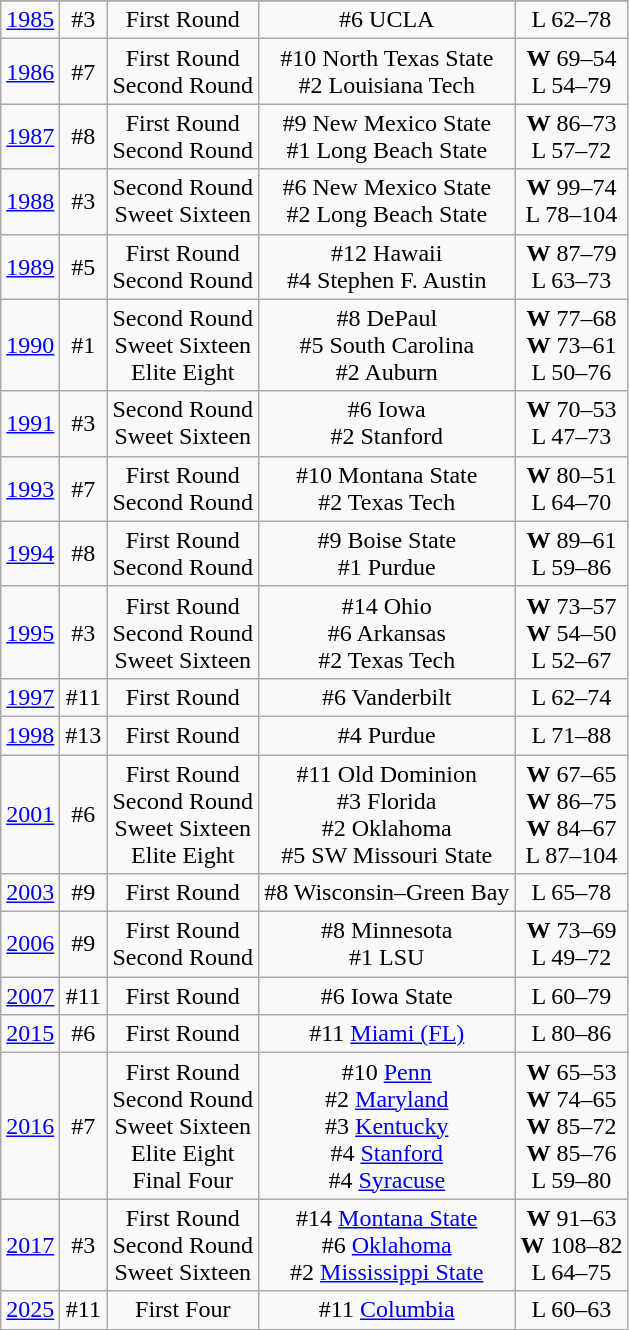<table class="wikitable" style="text-align:center">
<tr>
</tr>
<tr>
<td><a href='#'>1985</a></td>
<td>#3</td>
<td>First Round</td>
<td>#6 UCLA</td>
<td>L 62–78</td>
</tr>
<tr style="text-align:center;">
<td><a href='#'>1986</a></td>
<td>#7</td>
<td>First Round<br>Second Round</td>
<td>#10 North Texas State<br>#2 Louisiana Tech</td>
<td><strong>W</strong> 69–54<br>L 54–79</td>
</tr>
<tr style="text-align:center;">
<td><a href='#'>1987</a></td>
<td>#8</td>
<td>First Round<br>Second Round</td>
<td>#9 New Mexico State<br>#1 Long Beach State</td>
<td><strong>W</strong> 86–73<br>L 57–72</td>
</tr>
<tr style="text-align:center;">
<td><a href='#'>1988</a></td>
<td>#3</td>
<td>Second Round<br>Sweet Sixteen</td>
<td>#6 New Mexico State<br>#2 Long Beach State</td>
<td><strong>W</strong> 99–74<br>L 78–104</td>
</tr>
<tr style="text-align:center;">
<td><a href='#'>1989</a></td>
<td>#5</td>
<td>First Round<br>Second Round</td>
<td>#12 Hawaii<br>#4 Stephen F. Austin</td>
<td><strong>W</strong> 87–79<br>L 63–73</td>
</tr>
<tr style="text-align:center;">
<td><a href='#'>1990</a></td>
<td>#1</td>
<td>Second Round<br>Sweet Sixteen<br>Elite Eight</td>
<td>#8 DePaul<br>#5 South Carolina<br>#2 Auburn</td>
<td><strong>W</strong> 77–68<br><strong>W</strong> 73–61<br>L 50–76</td>
</tr>
<tr style="text-align:center;">
<td><a href='#'>1991</a></td>
<td>#3</td>
<td>Second Round<br>Sweet Sixteen</td>
<td>#6 Iowa<br>#2 Stanford</td>
<td><strong>W</strong> 70–53<br>L 47–73</td>
</tr>
<tr style="text-align:center;">
<td><a href='#'>1993</a></td>
<td>#7</td>
<td>First Round<br>Second Round</td>
<td>#10 Montana State<br>#2 Texas Tech</td>
<td><strong>W</strong> 80–51<br>L 64–70</td>
</tr>
<tr style="text-align:center;">
<td><a href='#'>1994</a></td>
<td>#8</td>
<td>First Round<br>Second Round</td>
<td>#9 Boise State<br>#1 Purdue</td>
<td><strong>W</strong> 89–61<br>L 59–86</td>
</tr>
<tr style="text-align:center;">
<td><a href='#'>1995</a></td>
<td>#3</td>
<td>First Round<br>Second Round<br>Sweet Sixteen</td>
<td>#14 Ohio<br>#6 Arkansas<br>#2 Texas Tech</td>
<td><strong>W</strong> 73–57<br><strong>W</strong> 54–50<br>L 52–67</td>
</tr>
<tr style="text-align:center;">
<td><a href='#'>1997</a></td>
<td>#11</td>
<td>First Round</td>
<td>#6 Vanderbilt</td>
<td>L 62–74</td>
</tr>
<tr style="text-align:center;">
<td><a href='#'>1998</a></td>
<td>#13</td>
<td>First Round</td>
<td>#4 Purdue</td>
<td>L 71–88</td>
</tr>
<tr style="text-align:center;">
<td><a href='#'>2001</a></td>
<td>#6</td>
<td>First Round<br>Second Round<br>Sweet Sixteen<br>Elite Eight</td>
<td>#11 Old Dominion<br>#3 Florida<br>#2 Oklahoma<br>#5 SW Missouri State</td>
<td><strong>W</strong> 67–65<br><strong>W</strong> 86–75<br><strong>W</strong> 84–67<br>L 87–104</td>
</tr>
<tr style="text-align:center;">
<td><a href='#'>2003</a></td>
<td>#9</td>
<td>First Round</td>
<td>#8 Wisconsin–Green Bay</td>
<td>L 65–78</td>
</tr>
<tr style="text-align:center;">
<td><a href='#'>2006</a></td>
<td>#9</td>
<td>First Round<br>Second Round</td>
<td>#8 Minnesota<br>#1 LSU</td>
<td><strong>W</strong> 73–69<br>L 49–72</td>
</tr>
<tr style="text-align:center;">
<td><a href='#'>2007</a></td>
<td>#11</td>
<td>First Round</td>
<td>#6 Iowa State</td>
<td>L 60–79</td>
</tr>
<tr style="text-align:center;">
<td><a href='#'>2015</a></td>
<td>#6</td>
<td>First Round</td>
<td>#11 <a href='#'>Miami (FL)</a></td>
<td>L 80–86</td>
</tr>
<tr style="text-align:center;">
<td><a href='#'>2016</a></td>
<td>#7</td>
<td>First Round<br>Second Round<br>Sweet Sixteen<br>Elite Eight<br>Final Four</td>
<td>#10 <a href='#'>Penn</a><br>#2 <a href='#'>Maryland</a><br>#3 <a href='#'>Kentucky</a><br>#4 <a href='#'>Stanford</a><br>#4 <a href='#'>Syracuse</a></td>
<td><strong>W</strong> 65–53<br><strong>W</strong> 74–65<br><strong>W</strong> 85–72<br><strong>W</strong> 85–76<br>L 59–80</td>
</tr>
<tr style="text-align:center;">
<td><a href='#'>2017</a></td>
<td>#3</td>
<td>First Round<br>Second Round<br>Sweet Sixteen</td>
<td>#14 <a href='#'>Montana State</a><br>#6 <a href='#'>Oklahoma</a><br>#2 <a href='#'>Mississippi State</a></td>
<td><strong>W</strong> 91–63<br><strong>W</strong> 108–82<br>L 64–75</td>
</tr>
<tr style="text-align:center;">
<td><a href='#'>2025</a></td>
<td>#11</td>
<td>First Four</td>
<td>#11 <a href='#'>Columbia</a></td>
<td>L 60–63</td>
</tr>
<tr style="text-align:center;">
</tr>
</table>
